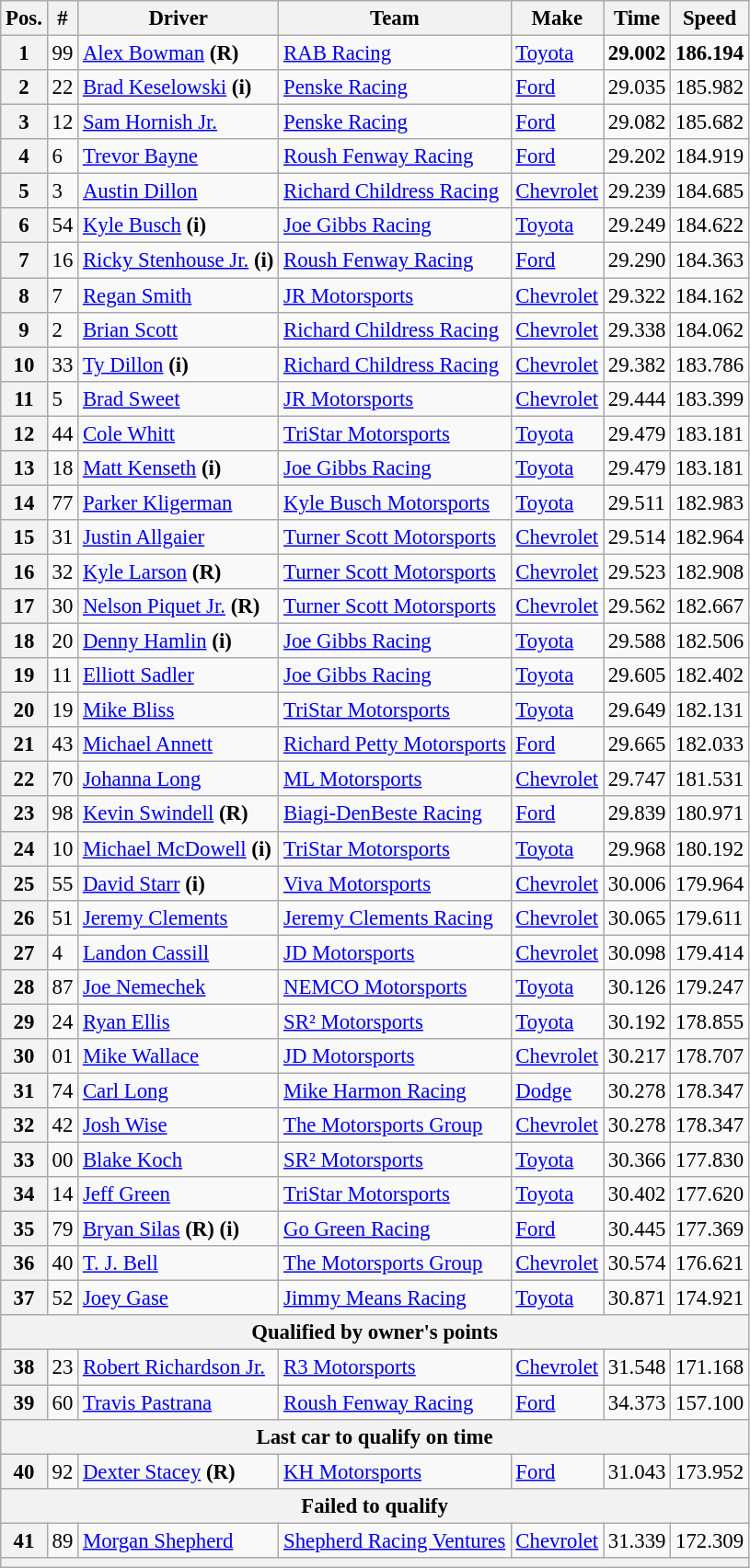<table class="wikitable" style="font-size:95%">
<tr>
<th>Pos.</th>
<th>#</th>
<th>Driver</th>
<th>Team</th>
<th>Make</th>
<th>Time</th>
<th>Speed</th>
</tr>
<tr>
<th>1</th>
<td>99</td>
<td><a href='#'>Alex Bowman</a> <strong>(R)</strong></td>
<td><a href='#'>RAB Racing</a></td>
<td><a href='#'>Toyota</a></td>
<td><strong>29.002</strong></td>
<td><strong>186.194</strong></td>
</tr>
<tr>
<th>2</th>
<td>22</td>
<td><a href='#'>Brad Keselowski</a> <strong>(i)</strong></td>
<td><a href='#'>Penske Racing</a></td>
<td><a href='#'>Ford</a></td>
<td>29.035</td>
<td>185.982</td>
</tr>
<tr>
<th>3</th>
<td>12</td>
<td><a href='#'>Sam Hornish Jr.</a></td>
<td><a href='#'>Penske Racing</a></td>
<td><a href='#'>Ford</a></td>
<td>29.082</td>
<td>185.682</td>
</tr>
<tr>
<th>4</th>
<td>6</td>
<td><a href='#'>Trevor Bayne</a></td>
<td><a href='#'>Roush Fenway Racing</a></td>
<td><a href='#'>Ford</a></td>
<td>29.202</td>
<td>184.919</td>
</tr>
<tr>
<th>5</th>
<td>3</td>
<td><a href='#'>Austin Dillon</a></td>
<td><a href='#'>Richard Childress Racing</a></td>
<td><a href='#'>Chevrolet</a></td>
<td>29.239</td>
<td>184.685</td>
</tr>
<tr>
<th>6</th>
<td>54</td>
<td><a href='#'>Kyle Busch</a> <strong>(i)</strong></td>
<td><a href='#'>Joe Gibbs Racing</a></td>
<td><a href='#'>Toyota</a></td>
<td>29.249</td>
<td>184.622</td>
</tr>
<tr>
<th>7</th>
<td>16</td>
<td><a href='#'>Ricky Stenhouse Jr.</a> <strong>(i)</strong></td>
<td><a href='#'>Roush Fenway Racing</a></td>
<td><a href='#'>Ford</a></td>
<td>29.290</td>
<td>184.363</td>
</tr>
<tr>
<th>8</th>
<td>7</td>
<td><a href='#'>Regan Smith</a></td>
<td><a href='#'>JR Motorsports</a></td>
<td><a href='#'>Chevrolet</a></td>
<td>29.322</td>
<td>184.162</td>
</tr>
<tr>
<th>9</th>
<td>2</td>
<td><a href='#'>Brian Scott</a></td>
<td><a href='#'>Richard Childress Racing</a></td>
<td><a href='#'>Chevrolet</a></td>
<td>29.338</td>
<td>184.062</td>
</tr>
<tr>
<th>10</th>
<td>33</td>
<td><a href='#'>Ty Dillon</a> <strong>(i)</strong></td>
<td><a href='#'>Richard Childress Racing</a></td>
<td><a href='#'>Chevrolet</a></td>
<td>29.382</td>
<td>183.786</td>
</tr>
<tr>
<th>11</th>
<td>5</td>
<td><a href='#'>Brad Sweet</a></td>
<td><a href='#'>JR Motorsports</a></td>
<td><a href='#'>Chevrolet</a></td>
<td>29.444</td>
<td>183.399</td>
</tr>
<tr>
<th>12</th>
<td>44</td>
<td><a href='#'>Cole Whitt</a></td>
<td><a href='#'>TriStar Motorsports</a></td>
<td><a href='#'>Toyota</a></td>
<td>29.479</td>
<td>183.181</td>
</tr>
<tr>
<th>13</th>
<td>18</td>
<td><a href='#'>Matt Kenseth</a> <strong>(i)</strong></td>
<td><a href='#'>Joe Gibbs Racing</a></td>
<td><a href='#'>Toyota</a></td>
<td>29.479</td>
<td>183.181</td>
</tr>
<tr>
<th>14</th>
<td>77</td>
<td><a href='#'>Parker Kligerman</a></td>
<td><a href='#'>Kyle Busch Motorsports</a></td>
<td><a href='#'>Toyota</a></td>
<td>29.511</td>
<td>182.983</td>
</tr>
<tr>
<th>15</th>
<td>31</td>
<td><a href='#'>Justin Allgaier</a></td>
<td><a href='#'>Turner Scott Motorsports</a></td>
<td><a href='#'>Chevrolet</a></td>
<td>29.514</td>
<td>182.964</td>
</tr>
<tr>
<th>16</th>
<td>32</td>
<td><a href='#'>Kyle Larson</a> <strong>(R)</strong></td>
<td><a href='#'>Turner Scott Motorsports</a></td>
<td><a href='#'>Chevrolet</a></td>
<td>29.523</td>
<td>182.908</td>
</tr>
<tr>
<th>17</th>
<td>30</td>
<td><a href='#'>Nelson Piquet Jr.</a> <strong>(R)</strong></td>
<td><a href='#'>Turner Scott Motorsports</a></td>
<td><a href='#'>Chevrolet</a></td>
<td>29.562</td>
<td>182.667</td>
</tr>
<tr>
<th>18</th>
<td>20</td>
<td><a href='#'>Denny Hamlin</a> <strong>(i)</strong></td>
<td><a href='#'>Joe Gibbs Racing</a></td>
<td><a href='#'>Toyota</a></td>
<td>29.588</td>
<td>182.506</td>
</tr>
<tr>
<th>19</th>
<td>11</td>
<td><a href='#'>Elliott Sadler</a></td>
<td><a href='#'>Joe Gibbs Racing</a></td>
<td><a href='#'>Toyota</a></td>
<td>29.605</td>
<td>182.402</td>
</tr>
<tr>
<th>20</th>
<td>19</td>
<td><a href='#'>Mike Bliss</a></td>
<td><a href='#'>TriStar Motorsports</a></td>
<td><a href='#'>Toyota</a></td>
<td>29.649</td>
<td>182.131</td>
</tr>
<tr>
<th>21</th>
<td>43</td>
<td><a href='#'>Michael Annett</a></td>
<td><a href='#'>Richard Petty Motorsports</a></td>
<td><a href='#'>Ford</a></td>
<td>29.665</td>
<td>182.033</td>
</tr>
<tr>
<th>22</th>
<td>70</td>
<td><a href='#'>Johanna Long</a></td>
<td><a href='#'>ML Motorsports</a></td>
<td><a href='#'>Chevrolet</a></td>
<td>29.747</td>
<td>181.531</td>
</tr>
<tr>
<th>23</th>
<td>98</td>
<td><a href='#'>Kevin Swindell</a> <strong>(R)</strong></td>
<td><a href='#'>Biagi-DenBeste Racing</a></td>
<td><a href='#'>Ford</a></td>
<td>29.839</td>
<td>180.971</td>
</tr>
<tr>
<th>24</th>
<td>10</td>
<td><a href='#'>Michael McDowell</a> <strong>(i)</strong></td>
<td><a href='#'>TriStar Motorsports</a></td>
<td><a href='#'>Toyota</a></td>
<td>29.968</td>
<td>180.192</td>
</tr>
<tr>
<th>25</th>
<td>55</td>
<td><a href='#'>David Starr</a> <strong>(i)</strong></td>
<td><a href='#'>Viva Motorsports</a></td>
<td><a href='#'>Chevrolet</a></td>
<td>30.006</td>
<td>179.964</td>
</tr>
<tr>
<th>26</th>
<td>51</td>
<td><a href='#'>Jeremy Clements</a></td>
<td><a href='#'>Jeremy Clements Racing</a></td>
<td><a href='#'>Chevrolet</a></td>
<td>30.065</td>
<td>179.611</td>
</tr>
<tr>
<th>27</th>
<td>4</td>
<td><a href='#'>Landon Cassill</a></td>
<td><a href='#'>JD Motorsports</a></td>
<td><a href='#'>Chevrolet</a></td>
<td>30.098</td>
<td>179.414</td>
</tr>
<tr>
<th>28</th>
<td>87</td>
<td><a href='#'>Joe Nemechek</a></td>
<td><a href='#'>NEMCO Motorsports</a></td>
<td><a href='#'>Toyota</a></td>
<td>30.126</td>
<td>179.247</td>
</tr>
<tr>
<th>29</th>
<td>24</td>
<td><a href='#'>Ryan Ellis</a></td>
<td><a href='#'>SR² Motorsports</a></td>
<td><a href='#'>Toyota</a></td>
<td>30.192</td>
<td>178.855</td>
</tr>
<tr>
<th>30</th>
<td>01</td>
<td><a href='#'>Mike Wallace</a></td>
<td><a href='#'>JD Motorsports</a></td>
<td><a href='#'>Chevrolet</a></td>
<td>30.217</td>
<td>178.707</td>
</tr>
<tr>
<th>31</th>
<td>74</td>
<td><a href='#'>Carl Long</a></td>
<td><a href='#'>Mike Harmon Racing</a></td>
<td><a href='#'>Dodge</a></td>
<td>30.278</td>
<td>178.347</td>
</tr>
<tr>
<th>32</th>
<td>42</td>
<td><a href='#'>Josh Wise</a></td>
<td><a href='#'>The Motorsports Group</a></td>
<td><a href='#'>Chevrolet</a></td>
<td>30.278</td>
<td>178.347</td>
</tr>
<tr>
<th>33</th>
<td>00</td>
<td><a href='#'>Blake Koch</a></td>
<td><a href='#'>SR² Motorsports</a></td>
<td><a href='#'>Toyota</a></td>
<td>30.366</td>
<td>177.830</td>
</tr>
<tr>
<th>34</th>
<td>14</td>
<td><a href='#'>Jeff Green</a></td>
<td><a href='#'>TriStar Motorsports</a></td>
<td><a href='#'>Toyota</a></td>
<td>30.402</td>
<td>177.620</td>
</tr>
<tr>
<th>35</th>
<td>79</td>
<td><a href='#'>Bryan Silas</a> <strong>(R) (i)</strong></td>
<td><a href='#'>Go Green Racing</a></td>
<td><a href='#'>Ford</a></td>
<td>30.445</td>
<td>177.369</td>
</tr>
<tr>
<th>36</th>
<td>40</td>
<td><a href='#'>T. J. Bell</a></td>
<td><a href='#'>The Motorsports Group</a></td>
<td><a href='#'>Chevrolet</a></td>
<td>30.574</td>
<td>176.621</td>
</tr>
<tr>
<th>37</th>
<td>52</td>
<td><a href='#'>Joey Gase</a></td>
<td><a href='#'>Jimmy Means Racing</a></td>
<td><a href='#'>Toyota</a></td>
<td>30.871</td>
<td>174.921</td>
</tr>
<tr>
<th colspan="7">Qualified by owner's points</th>
</tr>
<tr>
<th>38</th>
<td>23</td>
<td><a href='#'>Robert Richardson Jr.</a></td>
<td><a href='#'>R3 Motorsports</a></td>
<td><a href='#'>Chevrolet</a></td>
<td>31.548</td>
<td>171.168</td>
</tr>
<tr>
<th>39</th>
<td>60</td>
<td><a href='#'>Travis Pastrana</a></td>
<td><a href='#'>Roush Fenway Racing</a></td>
<td><a href='#'>Ford</a></td>
<td>34.373</td>
<td>157.100</td>
</tr>
<tr>
<th colspan="7">Last car to qualify on time</th>
</tr>
<tr>
<th>40</th>
<td>92</td>
<td><a href='#'>Dexter Stacey</a> <strong>(R)</strong></td>
<td><a href='#'>KH Motorsports</a></td>
<td><a href='#'>Ford</a></td>
<td>31.043</td>
<td>173.952</td>
</tr>
<tr>
<th colspan="7">Failed to qualify</th>
</tr>
<tr>
<th>41</th>
<td>89</td>
<td><a href='#'>Morgan Shepherd</a></td>
<td><a href='#'>Shepherd Racing Ventures</a></td>
<td><a href='#'>Chevrolet</a></td>
<td>31.339</td>
<td>172.309</td>
</tr>
<tr>
<th colspan="7"></th>
</tr>
</table>
